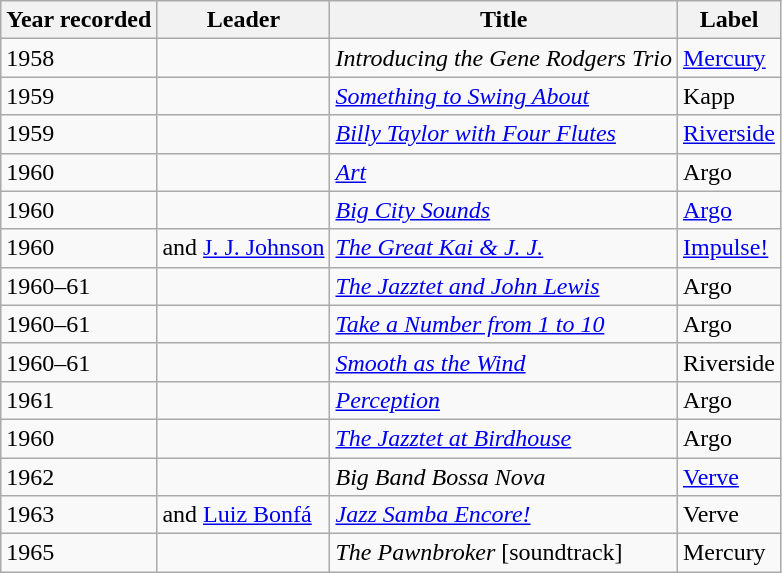<table class="wikitable sortable">
<tr>
<th>Year recorded</th>
<th>Leader</th>
<th>Title</th>
<th>Label</th>
</tr>
<tr>
<td>1958</td>
<td></td>
<td><em>Introducing the Gene Rodgers Trio</em></td>
<td><a href='#'>Mercury</a></td>
</tr>
<tr>
<td>1959</td>
<td></td>
<td><em><a href='#'>Something to Swing About</a></em></td>
<td>Kapp</td>
</tr>
<tr>
<td>1959</td>
<td></td>
<td><em><a href='#'>Billy Taylor with Four Flutes</a></em></td>
<td><a href='#'>Riverside</a></td>
</tr>
<tr>
<td>1960</td>
<td></td>
<td><em><a href='#'>Art</a></em></td>
<td>Argo</td>
</tr>
<tr>
<td>1960</td>
<td></td>
<td><em><a href='#'>Big City Sounds</a></em></td>
<td><a href='#'>Argo</a></td>
</tr>
<tr>
<td>1960</td>
<td> and <a href='#'>J. J. Johnson</a></td>
<td><em><a href='#'>The Great Kai & J. J.</a></em></td>
<td><a href='#'>Impulse!</a></td>
</tr>
<tr>
<td>1960–61</td>
<td></td>
<td><em><a href='#'>The Jazztet and John Lewis</a></em></td>
<td>Argo</td>
</tr>
<tr>
<td>1960–61</td>
<td></td>
<td><em><a href='#'>Take a Number from 1 to 10</a></em></td>
<td>Argo</td>
</tr>
<tr>
<td>1960–61</td>
<td></td>
<td><em><a href='#'>Smooth as the Wind</a></em></td>
<td>Riverside</td>
</tr>
<tr>
<td>1961</td>
<td></td>
<td><em><a href='#'>Perception</a></em></td>
<td>Argo</td>
</tr>
<tr>
<td>1960</td>
<td></td>
<td><em><a href='#'>The Jazztet at Birdhouse</a></em></td>
<td>Argo</td>
</tr>
<tr>
<td>1962</td>
<td></td>
<td><em>Big Band Bossa Nova</em></td>
<td><a href='#'>Verve</a></td>
</tr>
<tr>
<td>1963</td>
<td> and <a href='#'>Luiz Bonfá</a></td>
<td><em><a href='#'>Jazz Samba Encore!</a></em></td>
<td>Verve</td>
</tr>
<tr>
<td>1965</td>
<td></td>
<td><em>The Pawnbroker</em> [soundtrack]</td>
<td>Mercury</td>
</tr>
</table>
